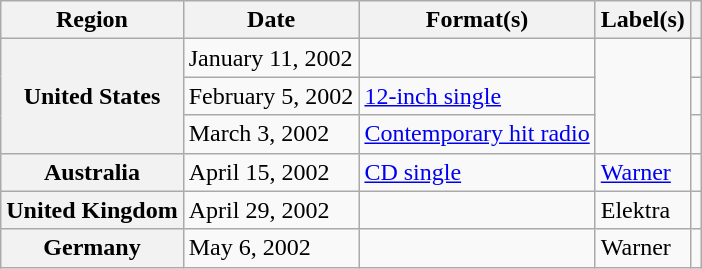<table class="wikitable plainrowheaders">
<tr>
<th scope="col">Region</th>
<th scope="col">Date</th>
<th scope="col">Format(s)</th>
<th scope="col">Label(s)</th>
<th scope="col"></th>
</tr>
<tr>
<th rowspan="3" scope="row">United States</th>
<td>January 11, 2002</td>
<td></td>
<td rowspan="3"></td>
<td align="center"></td>
</tr>
<tr>
<td>February 5, 2002</td>
<td><a href='#'>12-inch single</a></td>
<td align="center"></td>
</tr>
<tr>
<td>March 3, 2002</td>
<td><a href='#'>Contemporary hit radio</a></td>
<td align="center"></td>
</tr>
<tr>
<th scope="row">Australia</th>
<td>April 15, 2002</td>
<td><a href='#'>CD single</a></td>
<td><a href='#'>Warner</a></td>
<td align="center"></td>
</tr>
<tr>
<th scope="row">United Kingdom</th>
<td>April 29, 2002</td>
<td></td>
<td>Elektra</td>
<td align="center"></td>
</tr>
<tr>
<th scope="row">Germany</th>
<td>May 6, 2002</td>
<td></td>
<td>Warner</td>
<td align="center"></td>
</tr>
</table>
